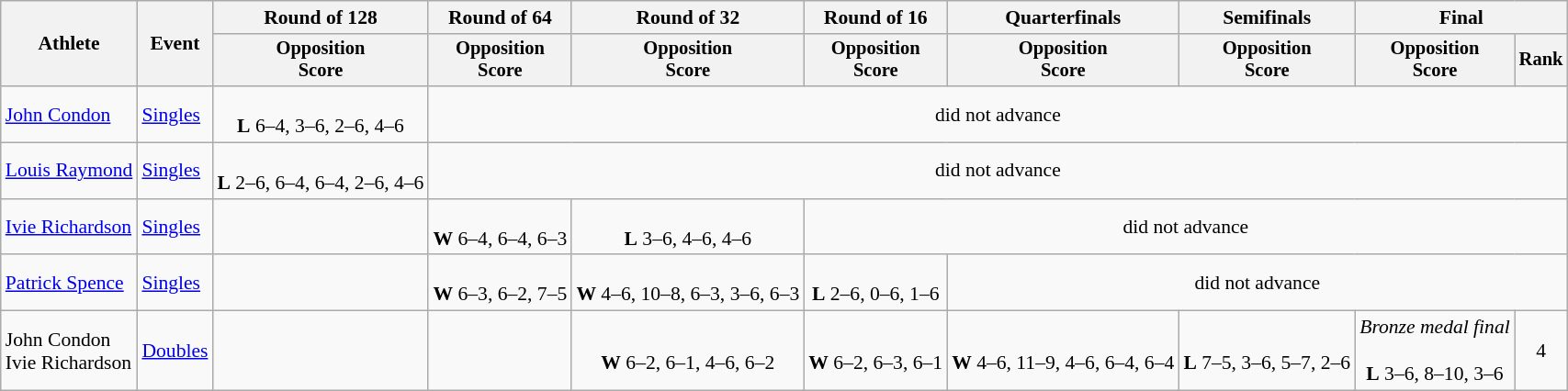<table class=wikitable style="font-size:90%">
<tr>
<th rowspan=2>Athlete</th>
<th rowspan=2>Event</th>
<th>Round of 128</th>
<th>Round of 64</th>
<th>Round of 32</th>
<th>Round of 16</th>
<th>Quarterfinals</th>
<th>Semifinals</th>
<th colspan=2>Final</th>
</tr>
<tr style="font-size:95%">
<th>Opposition<br>Score</th>
<th>Opposition<br>Score</th>
<th>Opposition<br>Score</th>
<th>Opposition<br>Score</th>
<th>Opposition<br>Score</th>
<th>Opposition<br>Score</th>
<th>Opposition<br>Score</th>
<th>Rank</th>
</tr>
<tr align=center>
<td align=left><a href='#'>John Condon</a></td>
<td align=left><a href='#'>Singles</a></td>
<td><br> <strong>L</strong> 6–4, 3–6, 2–6, 4–6</td>
<td colspan=7>did not advance</td>
</tr>
<tr align=center>
<td align=left><a href='#'>Louis Raymond</a></td>
<td align=left><a href='#'>Singles</a></td>
<td><br> <strong>L</strong> 2–6, 6–4, 6–4, 2–6, 4–6</td>
<td colspan=7>did not advance</td>
</tr>
<tr align=center>
<td align=left><a href='#'>Ivie Richardson</a></td>
<td align=left><a href='#'>Singles</a></td>
<td></td>
<td><br> <strong>W</strong> 6–4, 6–4, 6–3</td>
<td><br> <strong>L</strong> 3–6, 4–6, 4–6</td>
<td colspan=5>did not advance</td>
</tr>
<tr align=center>
<td align=left><a href='#'>Patrick Spence</a></td>
<td align=left><a href='#'>Singles</a></td>
<td></td>
<td><br> <strong>W</strong> 6–3, 6–2, 7–5</td>
<td><br> <strong>W</strong> 4–6, 10–8, 6–3, 3–6, 6–3</td>
<td><br> <strong>L</strong> 2–6, 0–6, 1–6</td>
<td colspan=4>did not advance</td>
</tr>
<tr align=center>
<td align=left>John Condon <br> Ivie Richardson</td>
<td align=left><a href='#'>Doubles</a></td>
<td></td>
<td></td>
<td> <br> <strong>W</strong> 6–2, 6–1, 4–6, 6–2</td>
<td> <br> <strong>W</strong> 6–2, 6–3, 6–1</td>
<td> <br> <strong>W</strong> 4–6, 11–9, 4–6, 6–4, 6–4</td>
<td> <br> <strong>L</strong> 7–5, 3–6, 5–7, 2–6</td>
<td><em>Bronze medal final</em> <br>  <br> <strong>L</strong> 3–6, 8–10, 3–6</td>
<td>4</td>
</tr>
</table>
